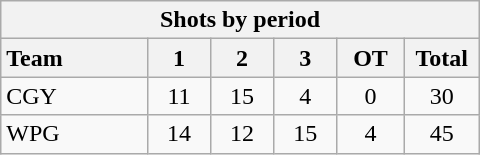<table class="wikitable" style="width:20em; text-align:right;">
<tr>
<th colspan=6>Shots by period</th>
</tr>
<tr>
<th style="width:8em; text-align:left;">Team</th>
<th style="width:3em;">1</th>
<th style="width:3em;">2</th>
<th style="width:3em;">3</th>
<th style="width:3em;">OT</th>
<th style="width:3em;">Total</th>
</tr>
<tr>
<td style="text-align:left;">CGY</td>
<td align=center>11</td>
<td align=center>15</td>
<td align=center>4</td>
<td align=center>0</td>
<td align=center>30</td>
</tr>
<tr>
<td style="text-align:left;">WPG</td>
<td align=center>14</td>
<td align=center>12</td>
<td align=center>15</td>
<td align=center>4</td>
<td align=center>45</td>
</tr>
</table>
